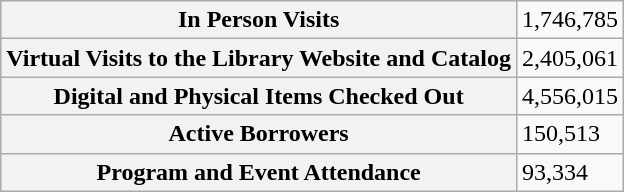<table class="wikitable">
<tr 2005>
<th>In Person Visits</th>
<td>1,746,785</td>
</tr>
<tr>
<th>Virtual Visits to the Library Website and Catalog</th>
<td>2,405,061</td>
</tr>
<tr>
<th>Digital and Physical Items Checked Out</th>
<td>4,556,015</td>
</tr>
<tr>
<th>Active Borrowers</th>
<td>150,513</td>
</tr>
<tr>
<th>Program and Event Attendance</th>
<td>93,334</td>
</tr>
</table>
